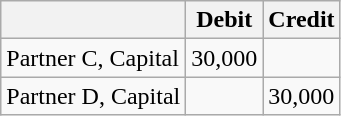<table class="wikitable">
<tr>
<th></th>
<th>Debit</th>
<th>Credit</th>
</tr>
<tr>
<td>Partner C, Capital</td>
<td>30,000</td>
<td></td>
</tr>
<tr>
<td>Partner D, Capital</td>
<td></td>
<td>30,000</td>
</tr>
</table>
